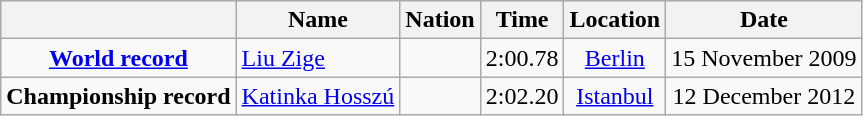<table class=wikitable style=text-align:center>
<tr>
<th></th>
<th>Name</th>
<th>Nation</th>
<th>Time</th>
<th>Location</th>
<th>Date</th>
</tr>
<tr>
<td><strong><a href='#'>World record</a></strong></td>
<td align=left><a href='#'>Liu Zige</a></td>
<td align=left></td>
<td align=left>2:00.78</td>
<td><a href='#'>Berlin</a></td>
<td>15 November 2009</td>
</tr>
<tr>
<td><strong>Championship record</strong></td>
<td align=left><a href='#'>Katinka Hosszú</a></td>
<td align=left></td>
<td align=left>2:02.20</td>
<td><a href='#'>Istanbul</a></td>
<td>12 December 2012</td>
</tr>
</table>
